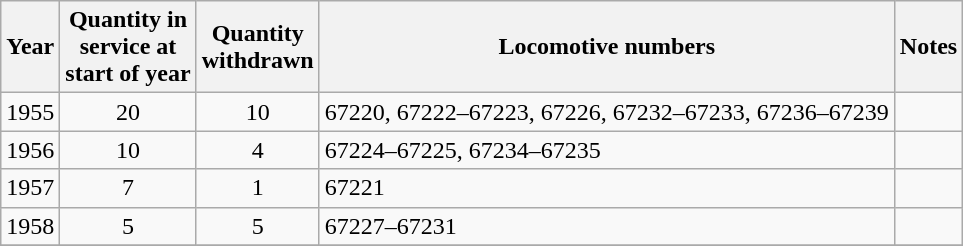<table class=wikitable style=text-align:center>
<tr>
<th>Year</th>
<th>Quantity in<br>service at<br>start of year</th>
<th>Quantity<br>withdrawn</th>
<th>Locomotive numbers</th>
<th>Notes</th>
</tr>
<tr>
<td>1955</td>
<td>20</td>
<td>10</td>
<td align=left>67220, 67222–67223, 67226, 67232–67233, 67236–67239</td>
<td align=left></td>
</tr>
<tr>
<td>1956</td>
<td>10</td>
<td>4</td>
<td align=left>67224–67225, 67234–67235</td>
<td align=left></td>
</tr>
<tr>
<td>1957</td>
<td>7</td>
<td>1</td>
<td align=left>67221</td>
<td align=left></td>
</tr>
<tr>
<td>1958</td>
<td>5</td>
<td>5</td>
<td align=left>67227–67231</td>
<td align=left></td>
</tr>
<tr>
</tr>
</table>
